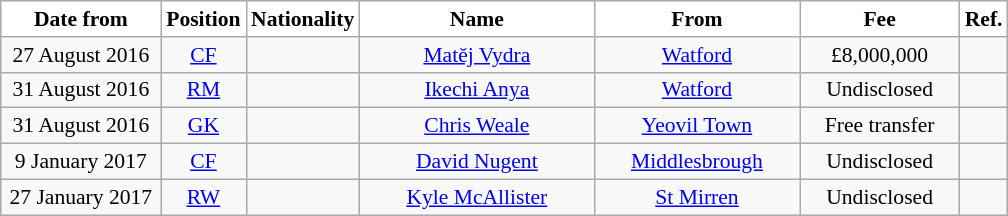<table class="wikitable"  style="text-align:center; font-size:90%; ">
<tr>
<th style="background:#FFFFFF; color:black; width:100px;">Date from</th>
<th style="background:#FFFFFF; color:black; width:50px;">Position</th>
<th style="background:#FFFFFF; color:black; width:50px;">Nationality</th>
<th style="background:#FFFFFF; color:black; width:150px;">Name</th>
<th style="background:#FFFFFF; color:black; width:130px;">From</th>
<th style="background:#FFFFFF; color:black; width:100px;">Fee</th>
<th style="background:#FFFFFF; color:black; width:25px;">Ref.</th>
</tr>
<tr>
<td>27 August 2016</td>
<td><a href='#'>CF</a></td>
<td></td>
<td><a href='#'>Matěj Vydra</a></td>
<td><a href='#'>Watford</a></td>
<td>£8,000,000</td>
<td></td>
</tr>
<tr>
<td>31 August 2016</td>
<td><a href='#'>RM</a></td>
<td></td>
<td><a href='#'>Ikechi Anya</a></td>
<td><a href='#'>Watford</a></td>
<td>Undisclosed</td>
<td></td>
</tr>
<tr>
<td>31 August 2016</td>
<td><a href='#'>GK</a></td>
<td></td>
<td><a href='#'>Chris Weale</a></td>
<td><a href='#'>Yeovil Town</a></td>
<td>Free transfer</td>
<td></td>
</tr>
<tr>
<td>9 January 2017</td>
<td><a href='#'>CF</a></td>
<td></td>
<td><a href='#'>David Nugent</a></td>
<td><a href='#'>Middlesbrough</a></td>
<td>Undisclosed</td>
<td></td>
</tr>
<tr>
<td>27 January 2017</td>
<td><a href='#'>RW</a></td>
<td></td>
<td><a href='#'>Kyle McAllister</a></td>
<td><a href='#'>St Mirren</a></td>
<td>Undisclosed</td>
<td></td>
</tr>
</table>
